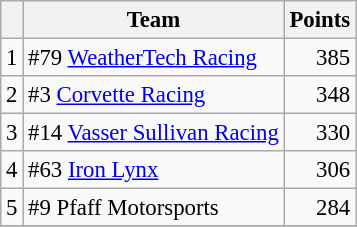<table class="wikitable" style="font-size: 95%;">
<tr>
<th scope="col"></th>
<th scope="col">Team</th>
<th scope="col">Points</th>
</tr>
<tr>
<td align=center>1</td>
<td> #79 <a href='#'>WeatherTech Racing</a></td>
<td align=right>385</td>
</tr>
<tr>
<td align=center>2</td>
<td> #3 <a href='#'>Corvette Racing</a></td>
<td align=right>348</td>
</tr>
<tr>
<td align=center>3</td>
<td> #14 <a href='#'>Vasser Sullivan Racing</a></td>
<td align=right>330</td>
</tr>
<tr>
<td align=center>4</td>
<td> #63 <a href='#'>Iron Lynx</a></td>
<td align=right>306</td>
</tr>
<tr>
<td align=center>5</td>
<td> #9 Pfaff Motorsports</td>
<td align=right>284</td>
</tr>
<tr>
</tr>
</table>
